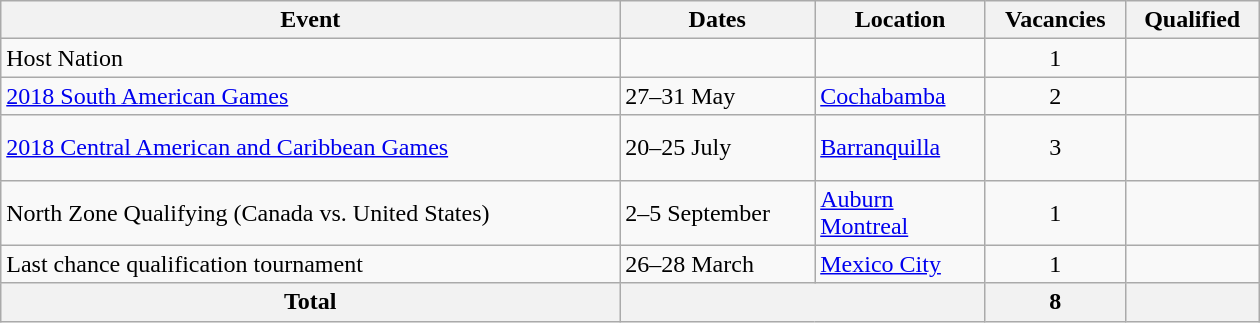<table class="wikitable" width=840>
<tr>
<th>Event</th>
<th>Dates</th>
<th>Location</th>
<th>Vacancies</th>
<th>Qualified</th>
</tr>
<tr>
<td>Host Nation</td>
<td></td>
<td></td>
<td align=center>1</td>
<td></td>
</tr>
<tr>
<td><a href='#'>2018 South American Games</a></td>
<td>27–31 May</td>
<td> <a href='#'>Cochabamba</a></td>
<td align=center>2</td>
<td><br></td>
</tr>
<tr>
<td><a href='#'>2018 Central American and Caribbean Games</a></td>
<td>20–25 July</td>
<td> <a href='#'>Barranquilla</a></td>
<td align=center>3</td>
<td><br><br></td>
</tr>
<tr>
<td>North Zone Qualifying (Canada vs. United States)</td>
<td>2–5 September</td>
<td> <a href='#'>Auburn</a><br> <a href='#'>Montreal</a></td>
<td align=center>1</td>
<td></td>
</tr>
<tr>
<td>Last chance qualification tournament</td>
<td>26–28 March</td>
<td> <a href='#'>Mexico City</a></td>
<td align=center>1</td>
<td></td>
</tr>
<tr>
<th>Total</th>
<th colspan="2"></th>
<th>8</th>
<th></th>
</tr>
</table>
